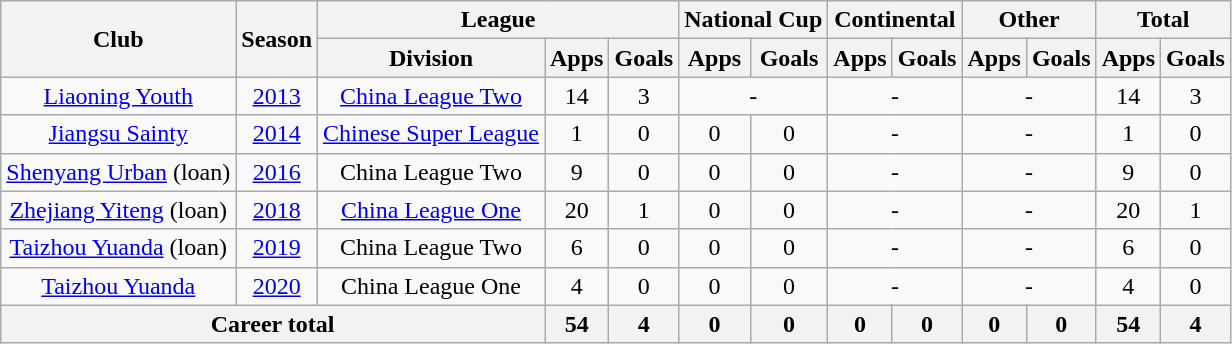<table class="wikitable" style="text-align: center">
<tr>
<th rowspan="2">Club</th>
<th rowspan="2">Season</th>
<th colspan="3">League</th>
<th colspan="2">National Cup</th>
<th colspan="2">Continental</th>
<th colspan="2">Other</th>
<th colspan="2">Total</th>
</tr>
<tr>
<th>Division</th>
<th>Apps</th>
<th>Goals</th>
<th>Apps</th>
<th>Goals</th>
<th>Apps</th>
<th>Goals</th>
<th>Apps</th>
<th>Goals</th>
<th>Apps</th>
<th>Goals</th>
</tr>
<tr>
<td><a href='#'>Liaoning Youth</a></td>
<td><a href='#'>2013</a></td>
<td><a href='#'>China League Two</a></td>
<td>14</td>
<td>3</td>
<td colspan="2">-</td>
<td colspan="2">-</td>
<td colspan="2">-</td>
<td>14</td>
<td>3</td>
</tr>
<tr>
<td rowspan="1"><a href='#'>Jiangsu Sainty</a></td>
<td><a href='#'>2014</a></td>
<td rowspan="1"><a href='#'>Chinese Super League</a></td>
<td>1</td>
<td>0</td>
<td>0</td>
<td>0</td>
<td colspan="2">-</td>
<td colspan="2">-</td>
<td>1</td>
<td>0</td>
</tr>
<tr>
<td><a href='#'>Shenyang Urban</a> (loan)</td>
<td><a href='#'>2016</a></td>
<td>China League Two</td>
<td>9</td>
<td>0</td>
<td>0</td>
<td>0</td>
<td colspan="2">-</td>
<td colspan="2">-</td>
<td>9</td>
<td>0</td>
</tr>
<tr>
<td><a href='#'>Zhejiang Yiteng</a> (loan)</td>
<td><a href='#'>2018</a></td>
<td><a href='#'>China League One</a></td>
<td>20</td>
<td>1</td>
<td>0</td>
<td>0</td>
<td colspan="2">-</td>
<td colspan="2">-</td>
<td>20</td>
<td>1</td>
</tr>
<tr>
<td><a href='#'>Taizhou Yuanda</a> (loan)</td>
<td><a href='#'>2019</a></td>
<td>China League Two</td>
<td>6</td>
<td>0</td>
<td>0</td>
<td>0</td>
<td colspan="2">-</td>
<td colspan="2">-</td>
<td>6</td>
<td>0</td>
</tr>
<tr>
<td><a href='#'>Taizhou Yuanda</a></td>
<td><a href='#'>2020</a></td>
<td>China League One</td>
<td>4</td>
<td>0</td>
<td>0</td>
<td>0</td>
<td colspan="2">-</td>
<td colspan="2">-</td>
<td>4</td>
<td>0</td>
</tr>
<tr>
<th colspan=3>Career total</th>
<th>54</th>
<th>4</th>
<th>0</th>
<th>0</th>
<th>0</th>
<th>0</th>
<th>0</th>
<th>0</th>
<th>54</th>
<th>4</th>
</tr>
</table>
